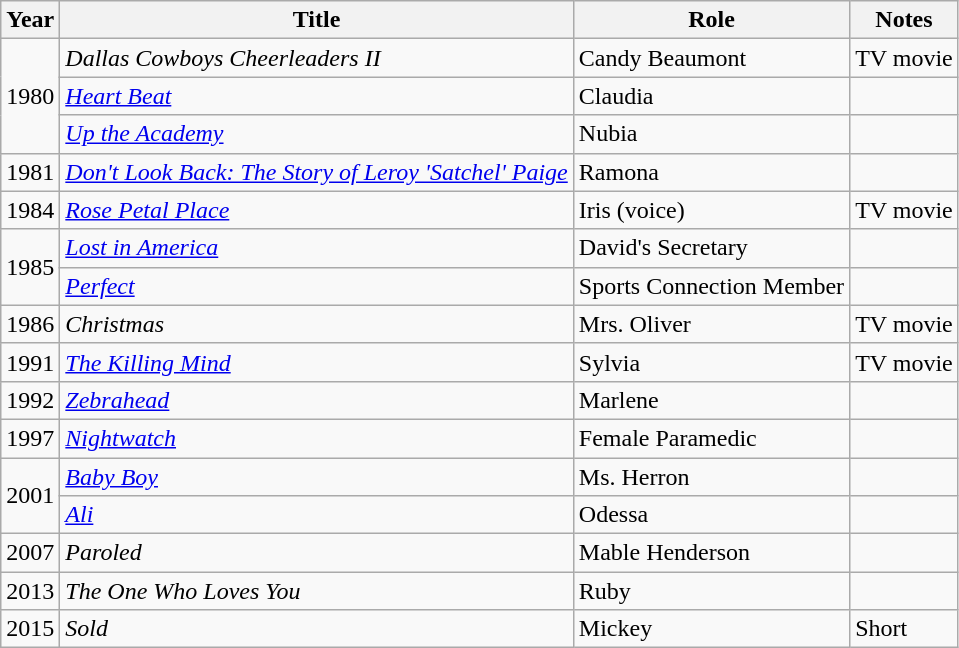<table class="wikitable plainrowheaders sortable" style="margin-right: 0;">
<tr>
<th scope="col">Year</th>
<th scope="col">Title</th>
<th scope="col">Role</th>
<th scope="col" class="unsortable">Notes</th>
</tr>
<tr>
<td rowspan=3>1980</td>
<td><em>Dallas Cowboys Cheerleaders II </em></td>
<td>Candy Beaumont</td>
<td>TV movie</td>
</tr>
<tr>
<td><em><a href='#'>Heart Beat</a></em></td>
<td>Claudia</td>
<td></td>
</tr>
<tr>
<td><em><a href='#'>Up the Academy</a></em></td>
<td>Nubia</td>
<td></td>
</tr>
<tr>
<td>1981</td>
<td><em><a href='#'>Don't Look Back: The Story of Leroy 'Satchel' Paige</a></em></td>
<td>Ramona</td>
<td></td>
</tr>
<tr>
<td>1984</td>
<td><em><a href='#'>Rose Petal Place</a></em></td>
<td>Iris (voice)</td>
<td>TV movie</td>
</tr>
<tr>
<td rowspan=2>1985</td>
<td><em><a href='#'>Lost in America</a></em></td>
<td>David's Secretary</td>
<td></td>
</tr>
<tr>
<td><em><a href='#'>Perfect</a></em></td>
<td>Sports Connection Member</td>
<td></td>
</tr>
<tr>
<td>1986</td>
<td><em>Christmas</em></td>
<td>Mrs. Oliver</td>
<td>TV movie</td>
</tr>
<tr>
<td>1991</td>
<td><em><a href='#'>The Killing Mind</a></em></td>
<td>Sylvia</td>
<td>TV movie</td>
</tr>
<tr>
<td>1992</td>
<td><em><a href='#'>Zebrahead</a></em></td>
<td>Marlene</td>
<td></td>
</tr>
<tr>
<td>1997</td>
<td><em><a href='#'>Nightwatch</a></em></td>
<td>Female Paramedic</td>
<td></td>
</tr>
<tr>
<td rowspan=2>2001</td>
<td><em><a href='#'>Baby Boy</a></em></td>
<td>Ms. Herron</td>
<td></td>
</tr>
<tr>
<td><em><a href='#'>Ali</a></em></td>
<td>Odessa</td>
<td></td>
</tr>
<tr>
<td>2007</td>
<td><em>Paroled</em></td>
<td>Mable Henderson</td>
<td></td>
</tr>
<tr>
<td>2013</td>
<td><em>The One Who Loves You</em></td>
<td>Ruby</td>
<td></td>
</tr>
<tr>
<td>2015</td>
<td><em>Sold</em></td>
<td>Mickey</td>
<td>Short</td>
</tr>
</table>
